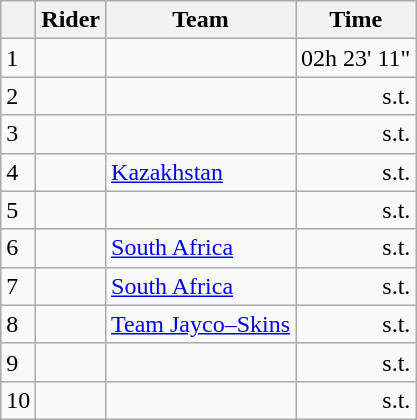<table class=wikitable>
<tr>
<th></th>
<th>Rider</th>
<th>Team</th>
<th>Time</th>
</tr>
<tr>
<td>1</td>
<td> </td>
<td></td>
<td align=right>02h 23' 11"</td>
</tr>
<tr>
<td>2</td>
<td></td>
<td></td>
<td align=right>s.t.</td>
</tr>
<tr>
<td>3</td>
<td></td>
<td></td>
<td align=right>s.t.</td>
</tr>
<tr>
<td>4</td>
<td></td>
<td><a href='#'>Kazakhstan</a></td>
<td align=right>s.t.</td>
</tr>
<tr>
<td>5</td>
<td></td>
<td></td>
<td align=right>s.t.</td>
</tr>
<tr>
<td>6</td>
<td></td>
<td><a href='#'>South Africa</a></td>
<td align=right>s.t.</td>
</tr>
<tr>
<td>7</td>
<td></td>
<td><a href='#'>South Africa</a></td>
<td align=right>s.t.</td>
</tr>
<tr>
<td>8</td>
<td></td>
<td><a href='#'>Team Jayco–Skins</a></td>
<td align=right>s.t.</td>
</tr>
<tr>
<td>9</td>
<td></td>
<td></td>
<td align=right>s.t.</td>
</tr>
<tr>
<td>10</td>
<td></td>
<td></td>
<td align=right>s.t.</td>
</tr>
</table>
